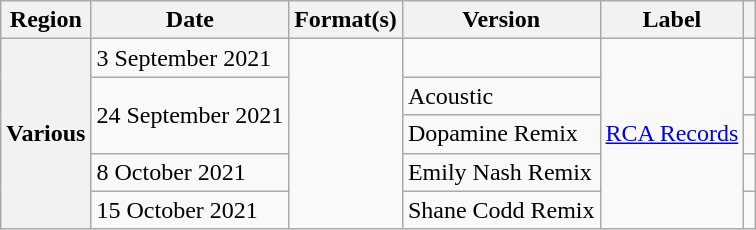<table class="wikitable plainrowheaders">
<tr>
<th scope="col">Region</th>
<th scope="col">Date</th>
<th scope="col">Format(s)</th>
<th scope="col">Version</th>
<th scope="col">Label</th>
<th scope="col"></th>
</tr>
<tr>
<th rowspan="6" scope="row">Various</th>
<td>3 September 2021</td>
<td rowspan="6"></td>
<td></td>
<td rowspan="6"><a href='#'>RCA Records</a></td>
<td></td>
</tr>
<tr>
<td rowspan="2">24 September 2021</td>
<td>Acoustic</td>
<td></td>
</tr>
<tr>
<td>Dopamine Remix</td>
<td></td>
</tr>
<tr>
<td>8 October 2021</td>
<td>Emily Nash Remix</td>
<td></td>
</tr>
<tr>
<td>15 October 2021</td>
<td>Shane Codd Remix</td>
<td></td>
</tr>
</table>
